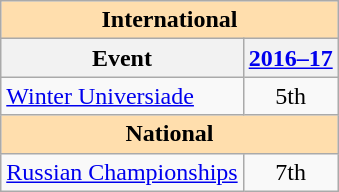<table class="wikitable" style="text-align:center">
<tr>
<th style="background-color: #ffdead; " colspan=2 align=center>International</th>
</tr>
<tr>
<th>Event</th>
<th><a href='#'>2016–17</a></th>
</tr>
<tr>
<td align=left><a href='#'>Winter Universiade</a></td>
<td>5th</td>
</tr>
<tr>
<th style="background-color: #ffdead; " colspan=2 align=center>National</th>
</tr>
<tr>
<td align=left><a href='#'>Russian Championships</a></td>
<td>7th</td>
</tr>
</table>
